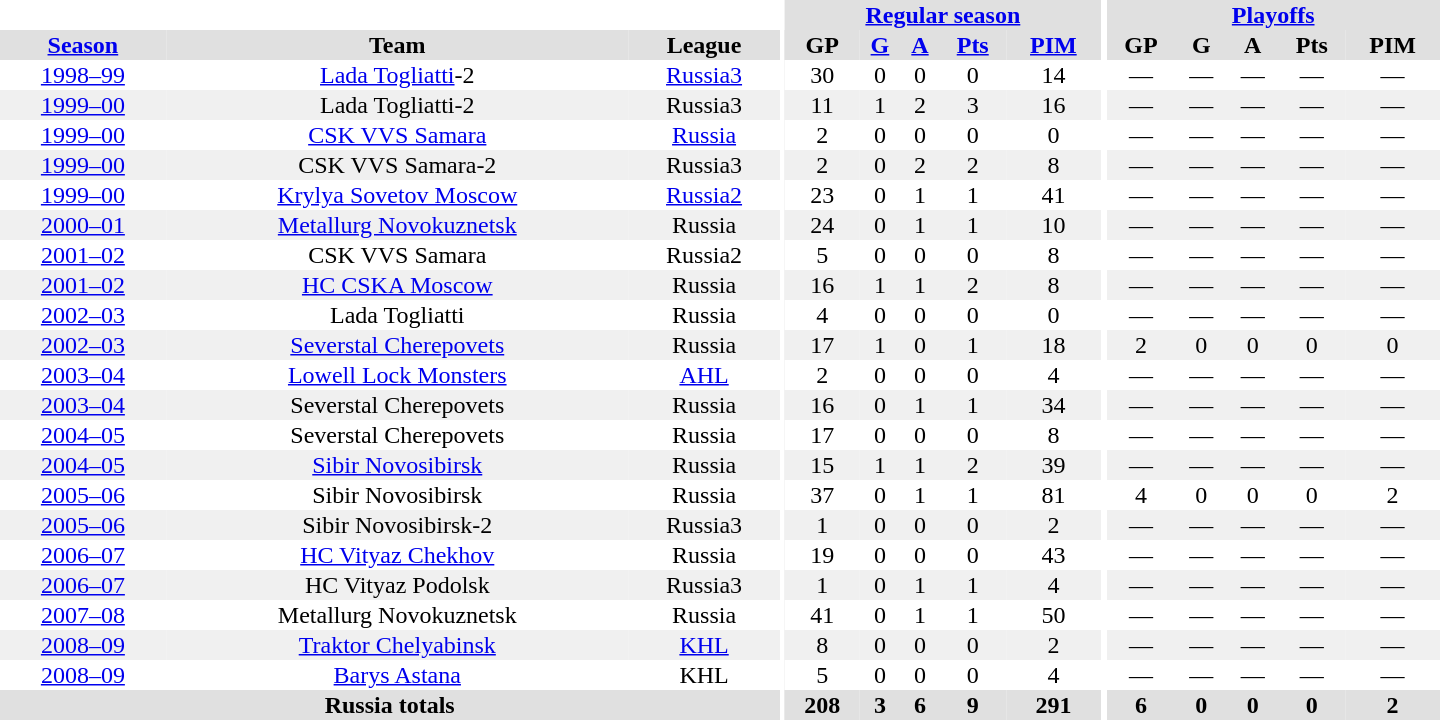<table border="0" cellpadding="1" cellspacing="0" style="text-align:center; width:60em">
<tr bgcolor="#e0e0e0">
<th colspan="3" bgcolor="#ffffff"></th>
<th rowspan="99" bgcolor="#ffffff"></th>
<th colspan="5"><a href='#'>Regular season</a></th>
<th rowspan="99" bgcolor="#ffffff"></th>
<th colspan="5"><a href='#'>Playoffs</a></th>
</tr>
<tr bgcolor="#e0e0e0">
<th><a href='#'>Season</a></th>
<th>Team</th>
<th>League</th>
<th>GP</th>
<th><a href='#'>G</a></th>
<th><a href='#'>A</a></th>
<th><a href='#'>Pts</a></th>
<th><a href='#'>PIM</a></th>
<th>GP</th>
<th>G</th>
<th>A</th>
<th>Pts</th>
<th>PIM</th>
</tr>
<tr>
<td><a href='#'>1998–99</a></td>
<td><a href='#'>Lada Togliatti</a>-2</td>
<td><a href='#'>Russia3</a></td>
<td>30</td>
<td>0</td>
<td>0</td>
<td>0</td>
<td>14</td>
<td>—</td>
<td>—</td>
<td>—</td>
<td>—</td>
<td>—</td>
</tr>
<tr bgcolor="#f0f0f0">
<td><a href='#'>1999–00</a></td>
<td>Lada Togliatti-2</td>
<td>Russia3</td>
<td>11</td>
<td>1</td>
<td>2</td>
<td>3</td>
<td>16</td>
<td>—</td>
<td>—</td>
<td>—</td>
<td>—</td>
<td>—</td>
</tr>
<tr>
<td><a href='#'>1999–00</a></td>
<td><a href='#'>CSK VVS Samara</a></td>
<td><a href='#'>Russia</a></td>
<td>2</td>
<td>0</td>
<td>0</td>
<td>0</td>
<td>0</td>
<td>—</td>
<td>—</td>
<td>—</td>
<td>—</td>
<td>—</td>
</tr>
<tr bgcolor="#f0f0f0">
<td><a href='#'>1999–00</a></td>
<td>CSK VVS Samara-2</td>
<td>Russia3</td>
<td>2</td>
<td>0</td>
<td>2</td>
<td>2</td>
<td>8</td>
<td>—</td>
<td>—</td>
<td>—</td>
<td>—</td>
<td>—</td>
</tr>
<tr>
<td><a href='#'>1999–00</a></td>
<td><a href='#'>Krylya Sovetov Moscow</a></td>
<td><a href='#'>Russia2</a></td>
<td>23</td>
<td>0</td>
<td>1</td>
<td>1</td>
<td>41</td>
<td>—</td>
<td>—</td>
<td>—</td>
<td>—</td>
<td>—</td>
</tr>
<tr bgcolor="#f0f0f0">
<td><a href='#'>2000–01</a></td>
<td><a href='#'>Metallurg Novokuznetsk</a></td>
<td>Russia</td>
<td>24</td>
<td>0</td>
<td>1</td>
<td>1</td>
<td>10</td>
<td>—</td>
<td>—</td>
<td>—</td>
<td>—</td>
<td>—</td>
</tr>
<tr>
<td><a href='#'>2001–02</a></td>
<td>CSK VVS Samara</td>
<td>Russia2</td>
<td>5</td>
<td>0</td>
<td>0</td>
<td>0</td>
<td>8</td>
<td>—</td>
<td>—</td>
<td>—</td>
<td>—</td>
<td>—</td>
</tr>
<tr bgcolor="#f0f0f0">
<td><a href='#'>2001–02</a></td>
<td><a href='#'>HC CSKA Moscow</a></td>
<td>Russia</td>
<td>16</td>
<td>1</td>
<td>1</td>
<td>2</td>
<td>8</td>
<td>—</td>
<td>—</td>
<td>—</td>
<td>—</td>
<td>—</td>
</tr>
<tr>
<td><a href='#'>2002–03</a></td>
<td>Lada Togliatti</td>
<td>Russia</td>
<td>4</td>
<td>0</td>
<td>0</td>
<td>0</td>
<td>0</td>
<td>—</td>
<td>—</td>
<td>—</td>
<td>—</td>
<td>—</td>
</tr>
<tr bgcolor="#f0f0f0">
<td><a href='#'>2002–03</a></td>
<td><a href='#'>Severstal Cherepovets</a></td>
<td>Russia</td>
<td>17</td>
<td>1</td>
<td>0</td>
<td>1</td>
<td>18</td>
<td>2</td>
<td>0</td>
<td>0</td>
<td>0</td>
<td>0</td>
</tr>
<tr>
<td><a href='#'>2003–04</a></td>
<td><a href='#'>Lowell Lock Monsters</a></td>
<td><a href='#'>AHL</a></td>
<td>2</td>
<td>0</td>
<td>0</td>
<td>0</td>
<td>4</td>
<td>—</td>
<td>—</td>
<td>—</td>
<td>—</td>
<td>—</td>
</tr>
<tr bgcolor="#f0f0f0">
<td><a href='#'>2003–04</a></td>
<td>Severstal Cherepovets</td>
<td>Russia</td>
<td>16</td>
<td>0</td>
<td>1</td>
<td>1</td>
<td>34</td>
<td>—</td>
<td>—</td>
<td>—</td>
<td>—</td>
<td>—</td>
</tr>
<tr>
<td><a href='#'>2004–05</a></td>
<td>Severstal Cherepovets</td>
<td>Russia</td>
<td>17</td>
<td>0</td>
<td>0</td>
<td>0</td>
<td>8</td>
<td>—</td>
<td>—</td>
<td>—</td>
<td>—</td>
<td>—</td>
</tr>
<tr bgcolor="#f0f0f0">
<td><a href='#'>2004–05</a></td>
<td><a href='#'>Sibir Novosibirsk</a></td>
<td>Russia</td>
<td>15</td>
<td>1</td>
<td>1</td>
<td>2</td>
<td>39</td>
<td>—</td>
<td>—</td>
<td>—</td>
<td>—</td>
<td>—</td>
</tr>
<tr>
<td><a href='#'>2005–06</a></td>
<td>Sibir Novosibirsk</td>
<td>Russia</td>
<td>37</td>
<td>0</td>
<td>1</td>
<td>1</td>
<td>81</td>
<td>4</td>
<td>0</td>
<td>0</td>
<td>0</td>
<td>2</td>
</tr>
<tr bgcolor="#f0f0f0">
<td><a href='#'>2005–06</a></td>
<td>Sibir Novosibirsk-2</td>
<td>Russia3</td>
<td>1</td>
<td>0</td>
<td>0</td>
<td>0</td>
<td>2</td>
<td>—</td>
<td>—</td>
<td>—</td>
<td>—</td>
<td>—</td>
</tr>
<tr>
<td><a href='#'>2006–07</a></td>
<td><a href='#'>HC Vityaz Chekhov</a></td>
<td>Russia</td>
<td>19</td>
<td>0</td>
<td>0</td>
<td>0</td>
<td>43</td>
<td>—</td>
<td>—</td>
<td>—</td>
<td>—</td>
<td>—</td>
</tr>
<tr bgcolor="#f0f0f0">
<td><a href='#'>2006–07</a></td>
<td>HC Vityaz Podolsk</td>
<td>Russia3</td>
<td>1</td>
<td>0</td>
<td>1</td>
<td>1</td>
<td>4</td>
<td>—</td>
<td>—</td>
<td>—</td>
<td>—</td>
<td>—</td>
</tr>
<tr>
<td><a href='#'>2007–08</a></td>
<td>Metallurg Novokuznetsk</td>
<td>Russia</td>
<td>41</td>
<td>0</td>
<td>1</td>
<td>1</td>
<td>50</td>
<td>—</td>
<td>—</td>
<td>—</td>
<td>—</td>
<td>—</td>
</tr>
<tr bgcolor="#f0f0f0">
<td><a href='#'>2008–09</a></td>
<td><a href='#'>Traktor Chelyabinsk</a></td>
<td><a href='#'>KHL</a></td>
<td>8</td>
<td>0</td>
<td>0</td>
<td>0</td>
<td>2</td>
<td>—</td>
<td>—</td>
<td>—</td>
<td>—</td>
<td>—</td>
</tr>
<tr>
<td><a href='#'>2008–09</a></td>
<td><a href='#'>Barys Astana</a></td>
<td>KHL</td>
<td>5</td>
<td>0</td>
<td>0</td>
<td>0</td>
<td>4</td>
<td>—</td>
<td>—</td>
<td>—</td>
<td>—</td>
<td>—</td>
</tr>
<tr>
</tr>
<tr ALIGN="center" bgcolor="#e0e0e0">
<th colspan="3">Russia totals</th>
<th ALIGN="center">208</th>
<th ALIGN="center">3</th>
<th ALIGN="center">6</th>
<th ALIGN="center">9</th>
<th ALIGN="center">291</th>
<th ALIGN="center">6</th>
<th ALIGN="center">0</th>
<th ALIGN="center">0</th>
<th ALIGN="center">0</th>
<th ALIGN="center">2</th>
</tr>
</table>
